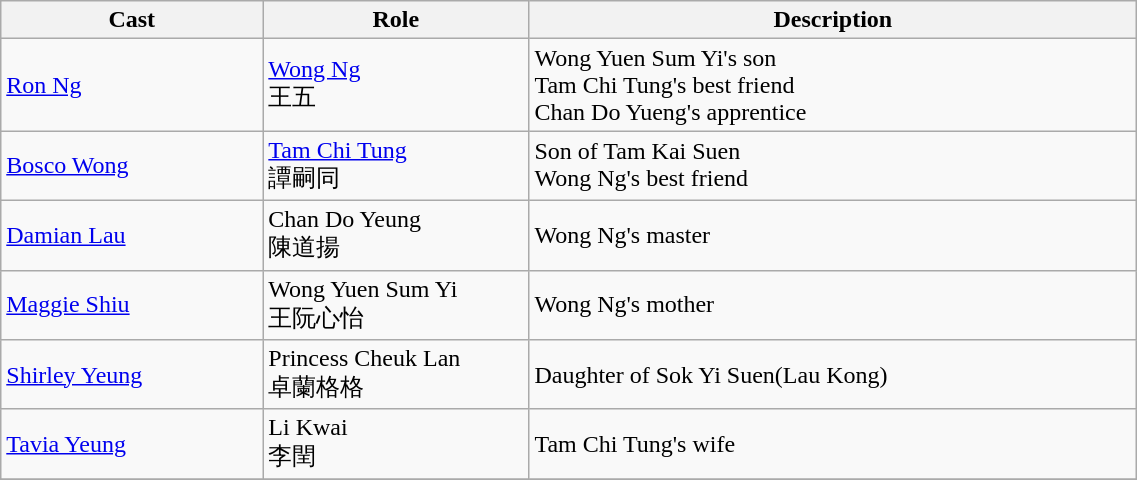<table class="wikitable" width="60%">
<tr>
<th style="width:6%">Cast</th>
<th style="width:6%">Role</th>
<th style="width:15%">Description</th>
</tr>
<tr>
<td><a href='#'>Ron Ng</a></td>
<td><a href='#'>Wong Ng</a> <br> 王五</td>
<td>Wong Yuen Sum Yi's son <br> Tam Chi Tung's best friend <br> Chan Do Yueng's apprentice</td>
</tr>
<tr>
<td><a href='#'>Bosco Wong</a></td>
<td><a href='#'>Tam Chi Tung</a> <br> 譚嗣同</td>
<td>Son of Tam Kai Suen <br>Wong Ng's best friend</td>
</tr>
<tr>
<td><a href='#'>Damian Lau</a></td>
<td>Chan Do Yeung <br>  陳道揚</td>
<td>Wong Ng's master</td>
</tr>
<tr>
<td><a href='#'>Maggie Shiu</a></td>
<td>Wong Yuen Sum Yi <br> 王阮心怡</td>
<td>Wong Ng's mother</td>
</tr>
<tr>
<td><a href='#'>Shirley Yeung</a></td>
<td>Princess Cheuk Lan  <br> 卓蘭格格</td>
<td>Daughter of Sok Yi Suen(Lau Kong)</td>
</tr>
<tr>
<td><a href='#'>Tavia Yeung</a></td>
<td>Li Kwai <br> 李閏</td>
<td>Tam Chi Tung's wife</td>
</tr>
<tr>
</tr>
</table>
